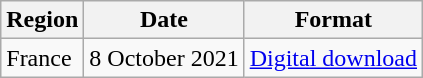<table class="wikitable">
<tr>
<th>Region</th>
<th>Date</th>
<th>Format</th>
</tr>
<tr>
<td>France</td>
<td>8 October 2021</td>
<td><a href='#'>Digital download</a></td>
</tr>
</table>
